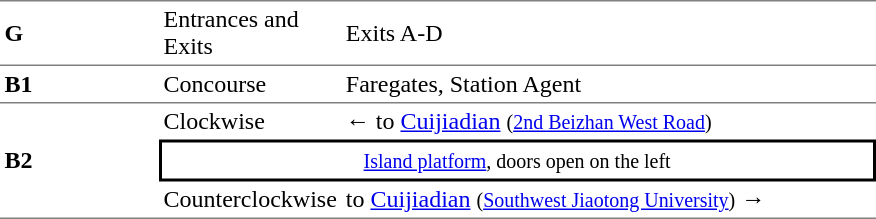<table cellspacing=0 cellpadding=3>
<tr>
<td style="border-top:solid 1px gray;border-bottom:solid 1px gray;" width=100><strong>G</strong></td>
<td style="border-top:solid 1px gray;border-bottom:solid 1px gray;" width=100>Entrances and Exits</td>
<td style="border-top:solid 1px gray;border-bottom:solid 1px gray;" width=350>Exits A-D</td>
</tr>
<tr>
<td style="border-top:solid 0px gray;border-bottom:solid 1px gray;" width=100><strong>B1</strong></td>
<td style="border-top:solid 0px gray;border-bottom:solid 1px gray;" width=100>Concourse</td>
<td style="border-top:solid 0px gray;border-bottom:solid 1px gray;" width=350>Faregates, Station Agent</td>
</tr>
<tr>
<td style="border-bottom:solid 1px gray;" rowspan=3><strong>B2</strong></td>
<td>Clockwise</td>
<td>←  to <a href='#'>Cuijiadian</a> <small>(<a href='#'>2nd Beizhan West Road</a>)</small></td>
</tr>
<tr>
<td style="border-right:solid 2px black;border-left:solid 2px black;border-top:solid 2px black;border-bottom:solid 2px black;text-align:center;" colspan=2><small><a href='#'>Island platform</a>, doors open on the left</small></td>
</tr>
<tr>
<td style="border-bottom:solid 1px gray;">Counterclockwise</td>
<td style="border-bottom:solid 1px gray;">  to <a href='#'>Cuijiadian</a> <small>(<a href='#'>Southwest Jiaotong University</a>)</small> →</td>
</tr>
</table>
